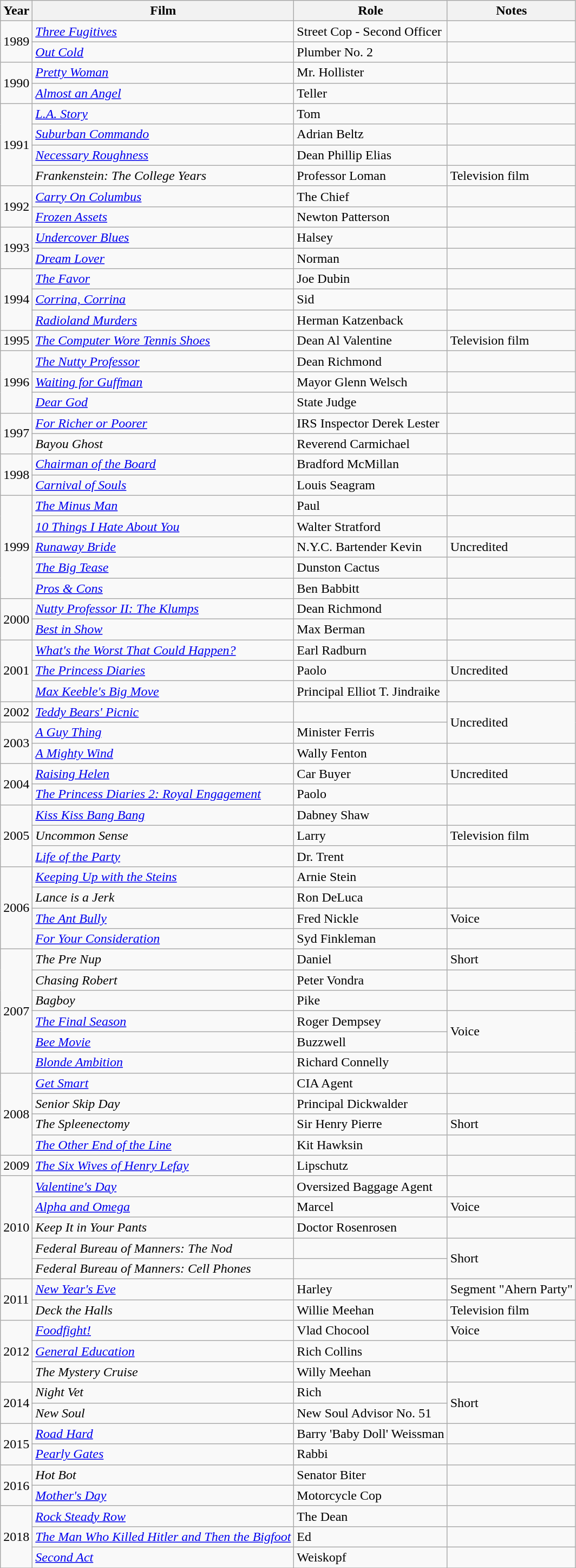<table class="wikitable sortable">
<tr>
<th>Year</th>
<th>Film</th>
<th>Role</th>
<th>Notes</th>
</tr>
<tr>
<td rowspan="2">1989</td>
<td><em> <a href='#'>Three Fugitives</a></em></td>
<td>Street Cop - Second Officer</td>
<td></td>
</tr>
<tr>
<td><em><a href='#'>Out Cold</a></em></td>
<td>Plumber No. 2</td>
<td></td>
</tr>
<tr>
<td rowspan="2">1990</td>
<td><em><a href='#'>Pretty Woman</a></em></td>
<td>Mr. Hollister</td>
<td></td>
</tr>
<tr>
<td><em><a href='#'>Almost an Angel</a></em></td>
<td>Teller</td>
<td></td>
</tr>
<tr>
<td rowspan="4">1991</td>
<td><em><a href='#'>L.A. Story</a></em></td>
<td>Tom</td>
<td></td>
</tr>
<tr>
<td><em><a href='#'>Suburban Commando</a></em></td>
<td>Adrian Beltz</td>
<td></td>
</tr>
<tr>
<td><em><a href='#'>Necessary Roughness</a></em></td>
<td>Dean Phillip Elias</td>
<td></td>
</tr>
<tr>
<td><em>Frankenstein: The College Years</em></td>
<td>Professor Loman</td>
<td>Television film</td>
</tr>
<tr>
<td rowspan="2">1992</td>
<td><em><a href='#'>Carry On Columbus</a></em></td>
<td>The Chief</td>
<td></td>
</tr>
<tr>
<td><em><a href='#'>Frozen Assets</a></em></td>
<td>Newton Patterson</td>
<td></td>
</tr>
<tr>
<td rowspan="2">1993</td>
<td><em><a href='#'>Undercover Blues</a></em></td>
<td>Halsey</td>
<td></td>
</tr>
<tr>
<td><em><a href='#'>Dream Lover</a></em></td>
<td>Norman</td>
<td></td>
</tr>
<tr>
<td rowspan="3">1994</td>
<td><em><a href='#'>The Favor</a></em></td>
<td>Joe Dubin</td>
<td></td>
</tr>
<tr>
<td><em><a href='#'>Corrina, Corrina</a></em></td>
<td>Sid</td>
<td></td>
</tr>
<tr>
<td><em><a href='#'>Radioland Murders</a></em></td>
<td>Herman Katzenback</td>
<td></td>
</tr>
<tr>
<td>1995</td>
<td><em><a href='#'>The Computer Wore Tennis Shoes</a></em></td>
<td>Dean Al Valentine</td>
<td>Television film</td>
</tr>
<tr>
<td rowspan="3">1996</td>
<td><em><a href='#'>The Nutty Professor</a></em></td>
<td>Dean Richmond</td>
<td></td>
</tr>
<tr>
<td><em><a href='#'>Waiting for Guffman</a></em></td>
<td>Mayor Glenn Welsch</td>
<td></td>
</tr>
<tr>
<td><em><a href='#'>Dear God</a></em></td>
<td>State Judge</td>
<td></td>
</tr>
<tr>
<td rowspan="2">1997</td>
<td><em><a href='#'>For Richer or Poorer</a></em></td>
<td>IRS Inspector Derek Lester</td>
<td></td>
</tr>
<tr>
<td><em>Bayou Ghost</em></td>
<td>Reverend Carmichael</td>
<td></td>
</tr>
<tr>
<td rowspan="2">1998</td>
<td><em><a href='#'>Chairman of the Board</a></em></td>
<td>Bradford McMillan</td>
<td></td>
</tr>
<tr>
<td><em><a href='#'>Carnival of Souls</a></em></td>
<td>Louis Seagram</td>
<td></td>
</tr>
<tr>
<td rowspan="5">1999</td>
<td><em><a href='#'>The Minus Man</a></em></td>
<td>Paul</td>
<td></td>
</tr>
<tr>
<td><em><a href='#'>10 Things I Hate About You</a></em></td>
<td>Walter Stratford</td>
<td></td>
</tr>
<tr>
<td><em><a href='#'>Runaway Bride</a></em></td>
<td>N.Y.C. Bartender Kevin</td>
<td>Uncredited</td>
</tr>
<tr>
<td><em><a href='#'>The Big Tease</a></em></td>
<td>Dunston Cactus</td>
<td></td>
</tr>
<tr>
<td><em><a href='#'>Pros & Cons</a></em></td>
<td>Ben Babbitt</td>
<td></td>
</tr>
<tr>
<td rowspan="2">2000</td>
<td><em><a href='#'>Nutty Professor II: The Klumps</a></em></td>
<td>Dean Richmond</td>
<td></td>
</tr>
<tr>
<td><em><a href='#'>Best in Show</a></em></td>
<td>Max Berman</td>
<td></td>
</tr>
<tr>
<td rowspan="3">2001</td>
<td><em><a href='#'>What's the Worst That Could Happen?</a></em></td>
<td>Earl Radburn</td>
<td></td>
</tr>
<tr>
<td><em><a href='#'>The Princess Diaries</a></em></td>
<td>Paolo</td>
<td>Uncredited</td>
</tr>
<tr>
<td><em><a href='#'>Max Keeble's Big Move</a></em></td>
<td>Principal Elliot T. Jindraike</td>
<td></td>
</tr>
<tr>
<td>2002</td>
<td><em><a href='#'>Teddy Bears' Picnic</a></em></td>
<td></td>
<td rowspan=2>Uncredited</td>
</tr>
<tr>
<td rowspan="2">2003</td>
<td><em><a href='#'>A Guy Thing</a></em></td>
<td>Minister Ferris</td>
</tr>
<tr>
<td><em><a href='#'>A Mighty Wind</a></em></td>
<td>Wally Fenton</td>
<td></td>
</tr>
<tr>
<td rowspan="2">2004</td>
<td><em><a href='#'>Raising Helen</a></em></td>
<td>Car Buyer</td>
<td>Uncredited</td>
</tr>
<tr>
<td><em><a href='#'>The Princess Diaries 2: Royal Engagement</a></em></td>
<td>Paolo</td>
<td></td>
</tr>
<tr>
<td rowspan="3">2005</td>
<td><em><a href='#'>Kiss Kiss Bang Bang</a></em></td>
<td>Dabney Shaw</td>
<td></td>
</tr>
<tr>
<td><em>Uncommon Sense</em></td>
<td>Larry</td>
<td>Television film</td>
</tr>
<tr>
<td><em><a href='#'>Life of the Party</a></em></td>
<td>Dr. Trent</td>
<td></td>
</tr>
<tr>
<td rowspan="4">2006</td>
<td><em><a href='#'>Keeping Up with the Steins</a></em></td>
<td>Arnie Stein</td>
<td></td>
</tr>
<tr>
<td><em>Lance is a Jerk</em></td>
<td>Ron DeLuca</td>
<td></td>
</tr>
<tr>
<td><em><a href='#'>The Ant Bully</a></em></td>
<td>Fred Nickle</td>
<td>Voice</td>
</tr>
<tr>
<td><em><a href='#'>For Your Consideration</a></em></td>
<td>Syd Finkleman</td>
<td></td>
</tr>
<tr>
<td rowspan="6">2007</td>
<td><em>The Pre Nup</em></td>
<td>Daniel</td>
<td>Short</td>
</tr>
<tr>
<td><em>Chasing Robert</em></td>
<td>Peter Vondra</td>
<td></td>
</tr>
<tr>
<td><em>Bagboy</em></td>
<td>Pike</td>
<td></td>
</tr>
<tr>
<td><em><a href='#'>The Final Season</a></em></td>
<td>Roger Dempsey</td>
<td rowspan=2>Voice</td>
</tr>
<tr>
<td><em><a href='#'>Bee Movie</a></em></td>
<td>Buzzwell</td>
</tr>
<tr>
<td><em><a href='#'>Blonde Ambition</a></em></td>
<td>Richard Connelly</td>
<td></td>
</tr>
<tr>
<td rowspan="4">2008</td>
<td><em><a href='#'>Get Smart</a></em></td>
<td>CIA Agent</td>
<td></td>
</tr>
<tr>
<td><em>Senior Skip Day</em></td>
<td>Principal Dickwalder</td>
<td></td>
</tr>
<tr>
<td><em>The Spleenectomy</em></td>
<td>Sir Henry Pierre</td>
<td>Short</td>
</tr>
<tr>
<td><em><a href='#'>The Other End of the Line</a></em></td>
<td>Kit Hawksin</td>
<td></td>
</tr>
<tr>
<td>2009</td>
<td><em><a href='#'>The Six Wives of Henry Lefay</a></em></td>
<td>Lipschutz</td>
<td></td>
</tr>
<tr>
<td rowspan="5">2010</td>
<td><em><a href='#'>Valentine's Day</a></em></td>
<td>Oversized Baggage Agent</td>
<td></td>
</tr>
<tr>
<td><em><a href='#'>Alpha and Omega</a></em></td>
<td>Marcel</td>
<td>Voice</td>
</tr>
<tr>
<td><em>Keep It in Your Pants</em></td>
<td>Doctor Rosenrosen</td>
<td></td>
</tr>
<tr>
<td><em>Federal Bureau of Manners: The Nod</em></td>
<td></td>
<td rowspan=2>Short</td>
</tr>
<tr>
<td><em>Federal Bureau of Manners: Cell Phones</em></td>
<td></td>
</tr>
<tr>
<td rowspan="2">2011</td>
<td><em><a href='#'>New Year's Eve</a></em></td>
<td>Harley</td>
<td>Segment "Ahern Party"</td>
</tr>
<tr>
<td><em>Deck the Halls</em></td>
<td>Willie Meehan</td>
<td>Television film</td>
</tr>
<tr>
<td rowspan="3">2012</td>
<td><em><a href='#'>Foodfight!</a></em></td>
<td>Vlad Chocool</td>
<td>Voice</td>
</tr>
<tr>
<td><em><a href='#'>General Education</a></em></td>
<td>Rich Collins</td>
<td></td>
</tr>
<tr>
<td><em>The Mystery Cruise</em></td>
<td>Willy Meehan</td>
<td></td>
</tr>
<tr>
<td rowspan="2">2014</td>
<td><em>Night Vet</em></td>
<td>Rich</td>
<td rowspan=2>Short</td>
</tr>
<tr>
<td><em>New Soul</em></td>
<td>New Soul Advisor No. 51</td>
</tr>
<tr>
<td rowspan="2">2015</td>
<td><em><a href='#'>Road Hard</a></em></td>
<td>Barry 'Baby Doll' Weissman</td>
<td></td>
</tr>
<tr>
<td><em><a href='#'>Pearly Gates</a></em></td>
<td>Rabbi</td>
<td></td>
</tr>
<tr>
<td rowspan="2">2016</td>
<td><em>Hot Bot</em></td>
<td>Senator Biter</td>
<td></td>
</tr>
<tr>
<td><em><a href='#'>Mother's Day</a></em></td>
<td>Motorcycle Cop</td>
<td></td>
</tr>
<tr>
<td rowspan="3">2018</td>
<td><em><a href='#'>Rock Steady Row</a></em></td>
<td>The Dean</td>
<td></td>
</tr>
<tr>
<td><em><a href='#'>The Man Who Killed Hitler and Then the Bigfoot</a></em></td>
<td>Ed</td>
<td></td>
</tr>
<tr>
<td><em><a href='#'>Second Act</a></em></td>
<td>Weiskopf</td>
<td></td>
</tr>
<tr>
</tr>
</table>
